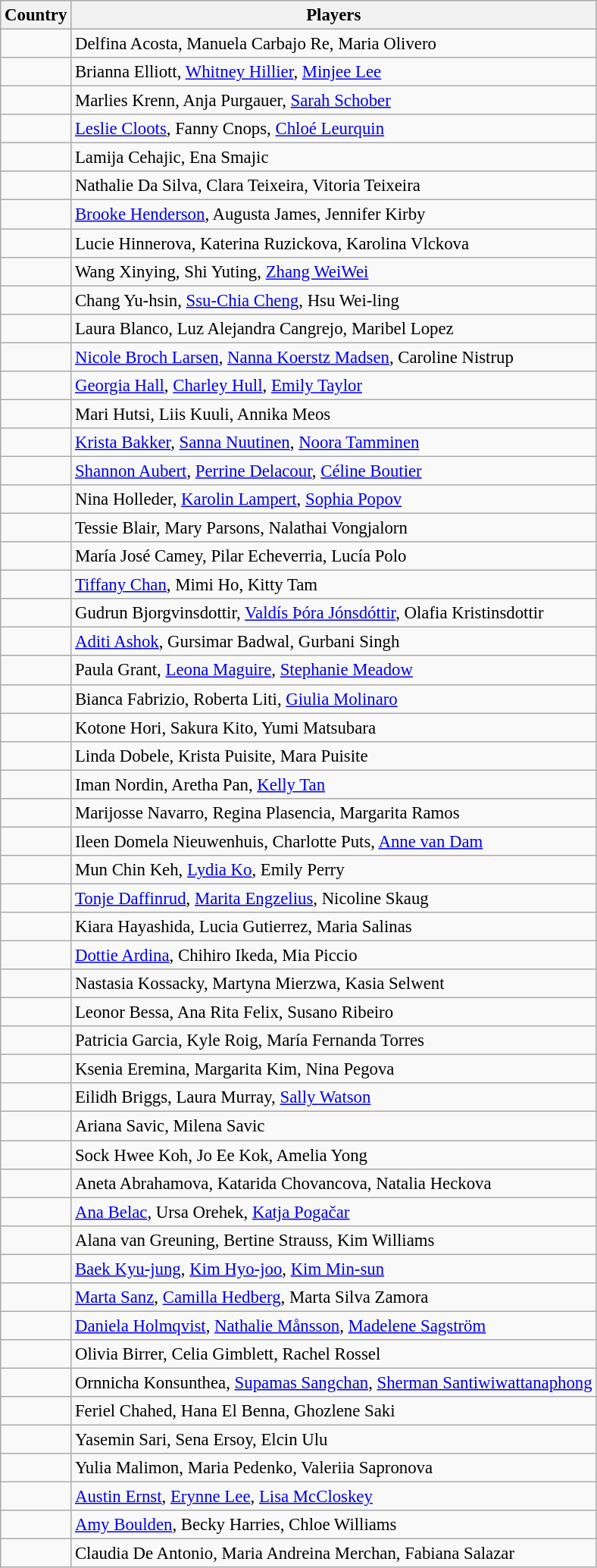<table class="wikitable" style="font-size:95%;">
<tr>
<th>Country</th>
<th>Players</th>
</tr>
<tr>
<td></td>
<td>Delfina Acosta, Manuela Carbajo Re, Maria Olivero</td>
</tr>
<tr>
<td></td>
<td>Brianna Elliott, <a href='#'>Whitney Hillier</a>, <a href='#'>Minjee Lee</a></td>
</tr>
<tr>
<td></td>
<td>Marlies Krenn, Anja Purgauer, <a href='#'>Sarah Schober</a></td>
</tr>
<tr>
<td></td>
<td><a href='#'>Leslie Cloots</a>, Fanny Cnops, <a href='#'>Chloé Leurquin</a></td>
</tr>
<tr>
<td></td>
<td>Lamija Cehajic, Ena Smajic</td>
</tr>
<tr>
<td></td>
<td>Nathalie Da Silva, Clara Teixeira, Vitoria Teixeira</td>
</tr>
<tr>
<td></td>
<td><a href='#'>Brooke Henderson</a>, Augusta James, Jennifer Kirby</td>
</tr>
<tr>
<td></td>
<td>Lucie Hinnerova, Katerina Ruzickova, Karolina Vlckova</td>
</tr>
<tr>
<td></td>
<td>Wang Xinying, Shi Yuting, <a href='#'>Zhang WeiWei</a></td>
</tr>
<tr>
<td></td>
<td>Chang Yu-hsin, <a href='#'>Ssu-Chia Cheng</a>, Hsu Wei-ling</td>
</tr>
<tr>
<td></td>
<td>Laura Blanco, Luz Alejandra Cangrejo, Maribel Lopez</td>
</tr>
<tr>
<td></td>
<td><a href='#'>Nicole Broch Larsen</a>, <a href='#'>Nanna Koerstz Madsen</a>, Caroline Nistrup</td>
</tr>
<tr>
<td></td>
<td><a href='#'>Georgia Hall</a>, <a href='#'>Charley Hull</a>, <a href='#'>Emily Taylor</a></td>
</tr>
<tr>
<td></td>
<td>Mari Hutsi, Liis Kuuli, Annika Meos</td>
</tr>
<tr>
<td></td>
<td><a href='#'>Krista Bakker</a>, <a href='#'>Sanna Nuutinen</a>, <a href='#'>Noora Tamminen</a></td>
</tr>
<tr>
<td></td>
<td><a href='#'>Shannon Aubert</a>, <a href='#'>Perrine Delacour</a>, <a href='#'>Céline Boutier</a></td>
</tr>
<tr>
<td></td>
<td>Nina Holleder, <a href='#'>Karolin Lampert</a>, <a href='#'>Sophia Popov</a></td>
</tr>
<tr>
<td></td>
<td>Tessie Blair, Mary Parsons, Nalathai Vongjalorn</td>
</tr>
<tr>
<td></td>
<td>María José Camey, Pilar Echeverria, Lucía Polo</td>
</tr>
<tr>
<td></td>
<td><a href='#'>Tiffany Chan</a>, Mimi Ho, Kitty Tam</td>
</tr>
<tr>
<td></td>
<td>Gudrun Bjorgvinsdottir, <a href='#'>Valdís Þóra Jónsdóttir</a>, Olafia Kristinsdottir</td>
</tr>
<tr>
<td></td>
<td><a href='#'>Aditi Ashok</a>, Gursimar Badwal, Gurbani Singh</td>
</tr>
<tr>
<td></td>
<td>Paula Grant, <a href='#'>Leona Maguire</a>, <a href='#'>Stephanie Meadow</a></td>
</tr>
<tr>
<td></td>
<td>Bianca Fabrizio, Roberta Liti, <a href='#'>Giulia Molinaro</a></td>
</tr>
<tr>
<td></td>
<td>Kotone Hori, Sakura Kito, Yumi Matsubara</td>
</tr>
<tr>
<td></td>
<td>Linda Dobele, Krista Puisite, Mara Puisite</td>
</tr>
<tr>
<td></td>
<td>Iman Nordin, Aretha Pan, <a href='#'>Kelly Tan</a></td>
</tr>
<tr>
<td></td>
<td>Marijosse Navarro, Regina Plasencia, Margarita Ramos</td>
</tr>
<tr>
<td></td>
<td>Ileen Domela Nieuwenhuis, Charlotte Puts, <a href='#'>Anne van Dam</a></td>
</tr>
<tr>
<td></td>
<td>Mun Chin Keh, <a href='#'>Lydia Ko</a>, Emily Perry</td>
</tr>
<tr>
<td></td>
<td><a href='#'>Tonje Daffinrud</a>, <a href='#'>Marita Engzelius</a>, Nicoline Skaug</td>
</tr>
<tr>
<td></td>
<td>Kiara Hayashida, Lucia Gutierrez, Maria Salinas</td>
</tr>
<tr>
<td></td>
<td><a href='#'>Dottie Ardina</a>, Chihiro Ikeda, Mia Piccio</td>
</tr>
<tr>
<td></td>
<td>Nastasia Kossacky, Martyna Mierzwa, Kasia Selwent</td>
</tr>
<tr>
<td></td>
<td>Leonor Bessa, Ana Rita Felix, Susano Ribeiro</td>
</tr>
<tr>
<td></td>
<td>Patricia Garcia, Kyle Roig, María Fernanda Torres</td>
</tr>
<tr>
<td></td>
<td>Ksenia Eremina, Margarita Kim, Nina Pegova</td>
</tr>
<tr>
<td></td>
<td>Eilidh Briggs, Laura Murray, <a href='#'>Sally Watson</a></td>
</tr>
<tr>
<td></td>
<td>Ariana Savic, Milena Savic</td>
</tr>
<tr>
<td></td>
<td>Sock Hwee Koh, Jo Ee Kok, Amelia Yong</td>
</tr>
<tr>
<td></td>
<td>Aneta Abrahamova, Katarida Chovancova, Natalia Heckova</td>
</tr>
<tr>
<td></td>
<td><a href='#'>Ana Belac</a>, Ursa Orehek, <a href='#'>Katja Pogačar</a></td>
</tr>
<tr>
<td></td>
<td>Alana van Greuning, Bertine Strauss, Kim Williams</td>
</tr>
<tr>
<td></td>
<td><a href='#'>Baek Kyu-jung</a>, <a href='#'>Kim Hyo-joo</a>, <a href='#'>Kim Min-sun</a></td>
</tr>
<tr>
<td></td>
<td><a href='#'>Marta Sanz</a>, <a href='#'>Camilla Hedberg</a>, Marta Silva Zamora</td>
</tr>
<tr>
<td></td>
<td><a href='#'>Daniela Holmqvist</a>, <a href='#'>Nathalie Månsson</a>, <a href='#'>Madelene Sagström</a></td>
</tr>
<tr>
<td></td>
<td>Olivia Birrer, Celia Gimblett, Rachel Rossel</td>
</tr>
<tr>
<td></td>
<td>Ornnicha Konsunthea, <a href='#'>Supamas Sangchan</a>, <a href='#'>Sherman Santiwiwattanaphong</a></td>
</tr>
<tr>
<td></td>
<td>Feriel Chahed, Hana El Benna, Ghozlene Saki</td>
</tr>
<tr>
<td></td>
<td>Yasemin Sari, Sena Ersoy, Elcin Ulu</td>
</tr>
<tr>
<td></td>
<td>Yulia Malimon, Maria Pedenko, Valeriia Sapronova</td>
</tr>
<tr>
<td></td>
<td><a href='#'>Austin Ernst</a>, <a href='#'>Erynne Lee</a>, <a href='#'>Lisa McCloskey</a></td>
</tr>
<tr>
<td></td>
<td><a href='#'>Amy Boulden</a>, Becky Harries, Chloe Williams</td>
</tr>
<tr>
<td></td>
<td>Claudia De Antonio, Maria Andreina Merchan, Fabiana Salazar</td>
</tr>
</table>
